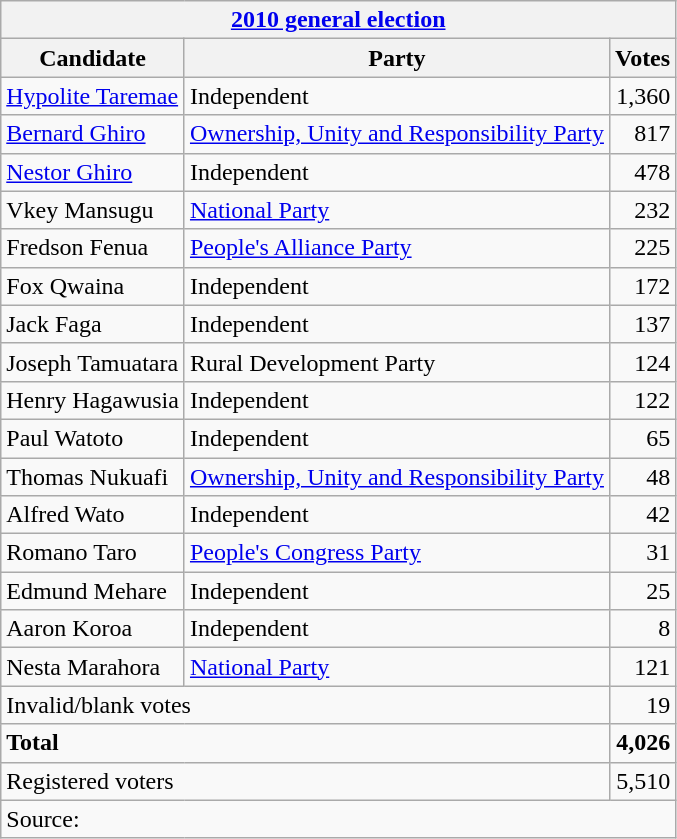<table class=wikitable style=text-align:left>
<tr>
<th colspan=3><a href='#'>2010 general election</a></th>
</tr>
<tr>
<th>Candidate</th>
<th>Party</th>
<th>Votes</th>
</tr>
<tr>
<td><a href='#'>Hypolite Taremae</a></td>
<td>Independent</td>
<td align=right>1,360</td>
</tr>
<tr>
<td><a href='#'>Bernard Ghiro</a></td>
<td><a href='#'>Ownership, Unity and Responsibility Party</a></td>
<td align=right>817</td>
</tr>
<tr>
<td><a href='#'>Nestor Ghiro</a></td>
<td>Independent</td>
<td align=right>478</td>
</tr>
<tr>
<td>Vkey Mansugu</td>
<td><a href='#'>National Party</a></td>
<td align=right>232</td>
</tr>
<tr>
<td>Fredson Fenua</td>
<td><a href='#'>People's Alliance Party</a></td>
<td align=right>225</td>
</tr>
<tr>
<td>Fox Qwaina</td>
<td>Independent</td>
<td align=right>172</td>
</tr>
<tr>
<td>Jack Faga</td>
<td>Independent</td>
<td align=right>137</td>
</tr>
<tr>
<td>Joseph Tamuatara</td>
<td>Rural Development Party</td>
<td align=right>124</td>
</tr>
<tr>
<td>Henry Hagawusia</td>
<td>Independent</td>
<td align=right>122</td>
</tr>
<tr>
<td>Paul Watoto</td>
<td>Independent</td>
<td align=right>65</td>
</tr>
<tr>
<td>Thomas Nukuafi</td>
<td><a href='#'>Ownership, Unity and Responsibility Party</a></td>
<td align=right>48</td>
</tr>
<tr>
<td>Alfred Wato</td>
<td>Independent</td>
<td align=right>42</td>
</tr>
<tr>
<td>Romano Taro</td>
<td><a href='#'>People's Congress Party</a></td>
<td align=right>31</td>
</tr>
<tr>
<td>Edmund Mehare</td>
<td>Independent</td>
<td align=right>25</td>
</tr>
<tr>
<td>Aaron Koroa</td>
<td>Independent</td>
<td align=right>8</td>
</tr>
<tr>
<td>Nesta Marahora</td>
<td><a href='#'>National Party</a></td>
<td align=right>121</td>
</tr>
<tr>
<td colspan=2>Invalid/blank votes</td>
<td align=right>19</td>
</tr>
<tr>
<td colspan=2><strong>Total</strong></td>
<td align=right><strong>4,026</strong></td>
</tr>
<tr>
<td colspan=2>Registered voters</td>
<td align=right>5,510</td>
</tr>
<tr>
<td colspan=3>Source: </td>
</tr>
</table>
